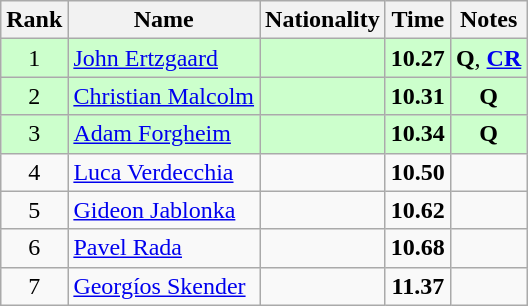<table class="wikitable sortable" style="text-align:center">
<tr>
<th>Rank</th>
<th>Name</th>
<th>Nationality</th>
<th>Time</th>
<th>Notes</th>
</tr>
<tr bgcolor=ccffcc>
<td>1</td>
<td align=left><a href='#'>John Ertzgaard</a></td>
<td align=left></td>
<td><strong>10.27</strong></td>
<td><strong>Q</strong>, <strong><a href='#'>CR</a></strong></td>
</tr>
<tr bgcolor=ccffcc>
<td>2</td>
<td align=left><a href='#'>Christian Malcolm</a></td>
<td align=left></td>
<td><strong>10.31</strong></td>
<td><strong>Q</strong></td>
</tr>
<tr bgcolor=ccffcc>
<td>3</td>
<td align=left><a href='#'>Adam Forgheim</a></td>
<td align=left></td>
<td><strong>10.34</strong></td>
<td><strong>Q</strong></td>
</tr>
<tr>
<td>4</td>
<td align=left><a href='#'>Luca Verdecchia</a></td>
<td align=left></td>
<td><strong>10.50</strong></td>
<td></td>
</tr>
<tr>
<td>5</td>
<td align=left><a href='#'>Gideon Jablonka</a></td>
<td align=left></td>
<td><strong>10.62</strong></td>
<td></td>
</tr>
<tr>
<td>6</td>
<td align=left><a href='#'>Pavel Rada</a></td>
<td align=left></td>
<td><strong>10.68</strong></td>
<td></td>
</tr>
<tr>
<td>7</td>
<td align=left><a href='#'>Georgíos Skender</a></td>
<td align=left></td>
<td><strong>11.37</strong></td>
<td></td>
</tr>
</table>
